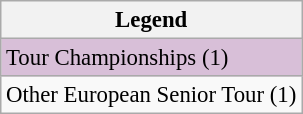<table class="wikitable" style="font-size:95%;">
<tr>
<th>Legend</th>
</tr>
<tr style="background:thistle;">
<td>Tour Championships (1)</td>
</tr>
<tr>
<td>Other European Senior Tour (1)</td>
</tr>
</table>
